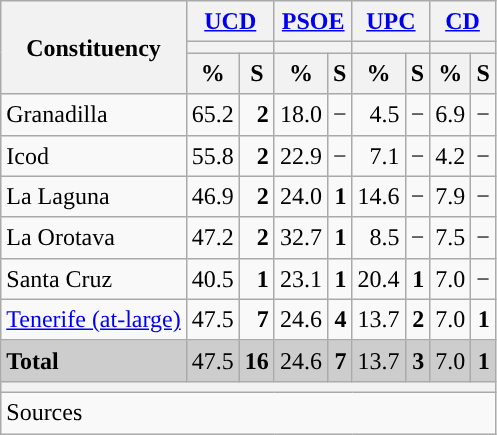<table class="wikitable sortable" style="text-align:right; line-height:20px;">
<tr>
<th rowspan="3">Constituency</th>
<th colspan="2" width="30px" class="unsortable"><a href='#'>UCD</a></th>
<th colspan="2" width="30px" class="unsortable"><a href='#'>PSOE</a></th>
<th colspan="2" width="30px" class="unsortable"><a href='#'>UPC</a></th>
<th colspan="2" width="30px" class="unsortable"><a href='#'>CD</a></th>
</tr>
<tr>
<th colspan="2" style="background:"></th>
<th colspan="2" style="background:"></th>
<th colspan="2" style="background:"></th>
<th colspan="2" style="background:"></th>
</tr>
<tr>
<th data-sort-type="number">%</th>
<th data-sort-type="number">S</th>
<th data-sort-type="number">%</th>
<th data-sort-type="number">S</th>
<th data-sort-type="number">%</th>
<th data-sort-type="number">S</th>
<th data-sort-type="number">%</th>
<th data-sort-type="number">S</th>
</tr>
<tr>
<td align="left">Granadilla</td>
<td style="background:">65.2</td>
<td><strong>2</strong></td>
<td>18.0</td>
<td>−</td>
<td>4.5</td>
<td>−</td>
<td>6.9</td>
<td>−</td>
</tr>
<tr>
<td align="left">Icod</td>
<td style="background:">55.8</td>
<td><strong>2</strong></td>
<td>22.9</td>
<td>−</td>
<td>7.1</td>
<td>−</td>
<td>4.2</td>
<td>−</td>
</tr>
<tr>
<td align="left">La Laguna</td>
<td style="background:">46.9</td>
<td><strong>2</strong></td>
<td>24.0</td>
<td><strong>1</strong></td>
<td>14.6</td>
<td>−</td>
<td>7.9</td>
<td>−</td>
</tr>
<tr>
<td align="left">La Orotava</td>
<td style="background:">47.2</td>
<td><strong>2</strong></td>
<td>32.7</td>
<td><strong>1</strong></td>
<td>8.5</td>
<td>−</td>
<td>7.5</td>
<td>−</td>
</tr>
<tr>
<td align="left">Santa Cruz</td>
<td style="background:">40.5</td>
<td><strong>1</strong></td>
<td>23.1</td>
<td><strong>1</strong></td>
<td>20.4</td>
<td><strong>1</strong></td>
<td>7.0</td>
<td>−</td>
</tr>
<tr>
<td align="left"><a href='#'>Tenerife (at-large)</a></td>
<td style="background:">47.5</td>
<td><strong>7</strong></td>
<td>24.6</td>
<td><strong>4</strong></td>
<td>13.7</td>
<td><strong>2</strong></td>
<td>7.0</td>
<td><strong>1</strong></td>
</tr>
<tr style="background:#CDCDCD;">
<td align="left"><strong>Total</strong></td>
<td style="background:">47.5</td>
<td><strong>16</strong></td>
<td>24.6</td>
<td><strong>7</strong></td>
<td>13.7</td>
<td><strong>3</strong></td>
<td>7.0</td>
<td><strong>1</strong></td>
</tr>
<tr>
<th colspan="9"></th>
</tr>
<tr>
<th style="text-align:left; font-weight:normal; background:#F9F9F9" colspan="9">Sources</th>
</tr>
</table>
